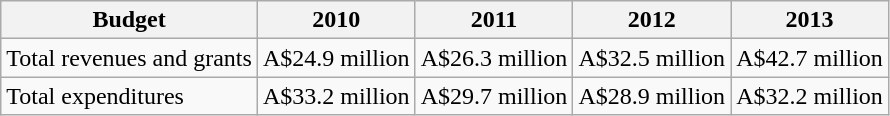<table class="wikitable">
<tr>
<th>Budget</th>
<th>2010</th>
<th>2011</th>
<th>2012</th>
<th>2013</th>
</tr>
<tr>
<td>Total revenues and grants</td>
<td>A$24.9 million</td>
<td>A$26.3 million</td>
<td>A$32.5 million</td>
<td>A$42.7 million</td>
</tr>
<tr>
<td>Total expenditures</td>
<td>A$33.2 million</td>
<td>A$29.7 million</td>
<td>A$28.9 million</td>
<td>A$32.2 million</td>
</tr>
</table>
